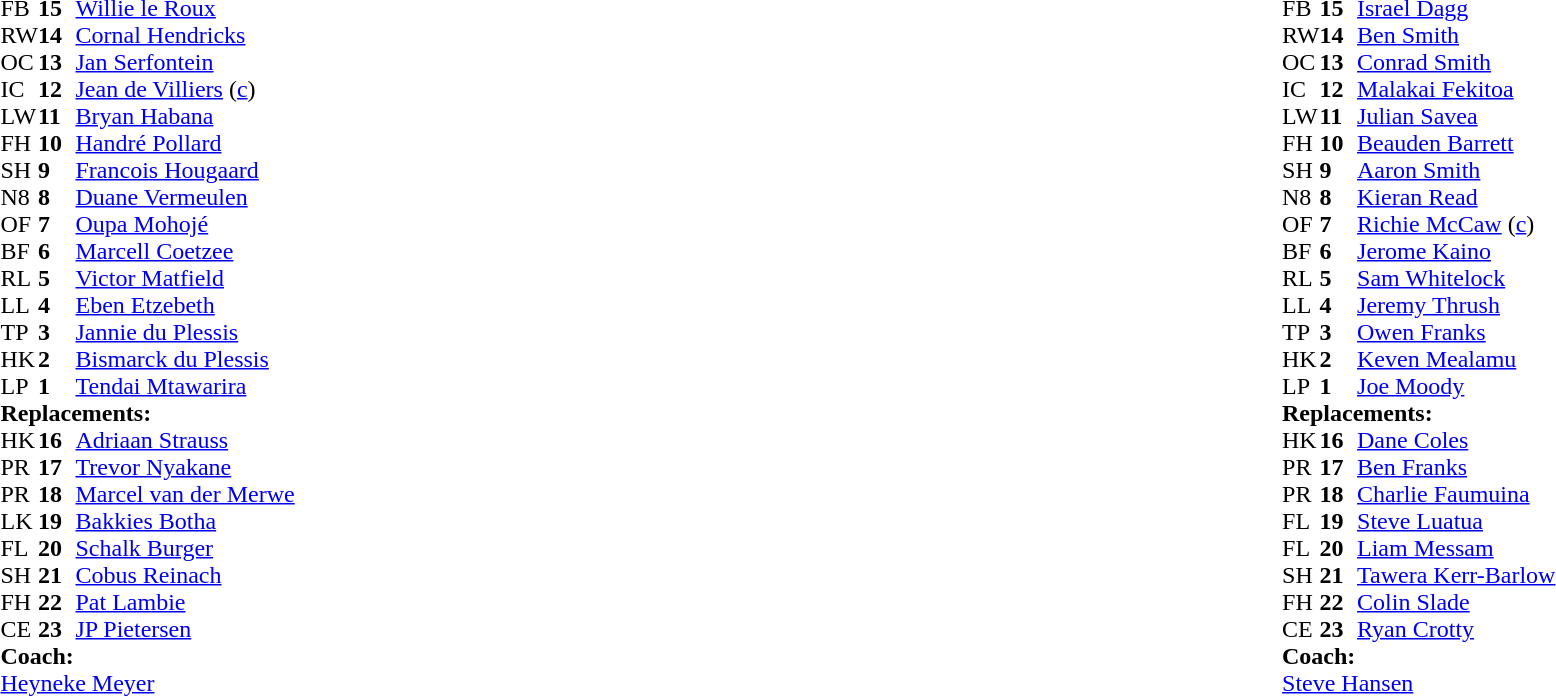<table width="100%">
<tr>
<td valign="top" width="50%"><br><table style="font-size: 100%" cellspacing="0" cellpadding="0">
<tr>
<th width="25"></th>
<th width="25"></th>
</tr>
<tr>
<td>FB</td>
<td><strong>15</strong></td>
<td><a href='#'>Willie le Roux</a></td>
</tr>
<tr>
<td>RW</td>
<td><strong>14</strong></td>
<td><a href='#'>Cornal Hendricks</a></td>
<td></td>
<td></td>
</tr>
<tr>
<td>OC</td>
<td><strong>13</strong></td>
<td><a href='#'>Jan Serfontein</a></td>
</tr>
<tr>
<td>IC</td>
<td><strong>12</strong></td>
<td><a href='#'>Jean de Villiers</a> (<a href='#'>c</a>)</td>
</tr>
<tr>
<td>LW</td>
<td><strong>11</strong></td>
<td><a href='#'>Bryan Habana</a></td>
</tr>
<tr>
<td>FH</td>
<td><strong>10</strong></td>
<td><a href='#'>Handré Pollard</a></td>
<td></td>
<td></td>
</tr>
<tr>
<td>SH</td>
<td><strong>9</strong></td>
<td><a href='#'>Francois Hougaard</a></td>
<td></td>
<td></td>
</tr>
<tr>
<td>N8</td>
<td><strong>8</strong></td>
<td><a href='#'>Duane Vermeulen</a></td>
</tr>
<tr>
<td>OF</td>
<td><strong>7</strong></td>
<td><a href='#'>Oupa Mohojé</a></td>
<td></td>
<td></td>
</tr>
<tr>
<td>BF</td>
<td><strong>6</strong></td>
<td><a href='#'>Marcell Coetzee</a></td>
</tr>
<tr>
<td>RL</td>
<td><strong>5</strong></td>
<td><a href='#'>Victor Matfield</a></td>
</tr>
<tr>
<td>LL</td>
<td><strong>4</strong></td>
<td><a href='#'>Eben Etzebeth</a></td>
<td></td>
<td></td>
</tr>
<tr>
<td>TP</td>
<td><strong>3</strong></td>
<td><a href='#'>Jannie du Plessis</a></td>
<td></td>
<td></td>
</tr>
<tr>
<td>HK</td>
<td><strong>2</strong></td>
<td><a href='#'>Bismarck du Plessis</a></td>
<td></td>
<td></td>
</tr>
<tr>
<td>LP</td>
<td><strong>1</strong></td>
<td><a href='#'>Tendai Mtawarira</a></td>
<td></td>
<td></td>
</tr>
<tr>
<td colspan="3"><strong>Replacements:</strong></td>
</tr>
<tr>
<td>HK</td>
<td><strong>16</strong></td>
<td><a href='#'>Adriaan Strauss</a></td>
<td></td>
<td></td>
</tr>
<tr>
<td>PR</td>
<td><strong>17</strong></td>
<td><a href='#'>Trevor Nyakane</a></td>
<td></td>
<td></td>
</tr>
<tr>
<td>PR</td>
<td><strong>18</strong></td>
<td><a href='#'>Marcel van der Merwe</a></td>
<td></td>
<td></td>
</tr>
<tr>
<td>LK</td>
<td><strong>19</strong></td>
<td><a href='#'>Bakkies Botha</a></td>
<td></td>
<td></td>
</tr>
<tr>
<td>FL</td>
<td><strong>20</strong></td>
<td><a href='#'>Schalk Burger</a></td>
<td></td>
<td></td>
</tr>
<tr>
<td>SH</td>
<td><strong>21</strong></td>
<td><a href='#'>Cobus Reinach</a></td>
<td></td>
<td></td>
</tr>
<tr>
<td>FH</td>
<td><strong>22</strong></td>
<td><a href='#'>Pat Lambie</a></td>
<td></td>
<td></td>
</tr>
<tr>
<td>CE</td>
<td><strong>23</strong></td>
<td><a href='#'>JP Pietersen</a></td>
<td></td>
<td></td>
</tr>
<tr>
<td colspan="3"><strong>Coach:</strong></td>
</tr>
<tr>
<td colspan="4"> <a href='#'>Heyneke Meyer</a></td>
</tr>
</table>
</td>
<td valign="top"></td>
<td valign="top" width="50%"><br><table style="font-size: 100%" cellspacing="0" cellpadding="0" align="center">
<tr>
<th width="25"></th>
<th width="25"></th>
</tr>
<tr>
<td>FB</td>
<td><strong>15</strong></td>
<td><a href='#'>Israel Dagg</a></td>
</tr>
<tr>
<td>RW</td>
<td><strong>14</strong></td>
<td><a href='#'>Ben Smith</a></td>
</tr>
<tr>
<td>OC</td>
<td><strong>13</strong></td>
<td><a href='#'>Conrad Smith</a></td>
<td></td>
<td></td>
</tr>
<tr>
<td>IC</td>
<td><strong>12</strong></td>
<td><a href='#'>Malakai Fekitoa</a></td>
</tr>
<tr>
<td>LW</td>
<td><strong>11</strong></td>
<td><a href='#'>Julian Savea</a></td>
</tr>
<tr>
<td>FH</td>
<td><strong>10</strong></td>
<td><a href='#'>Beauden Barrett</a></td>
</tr>
<tr>
<td>SH</td>
<td><strong>9</strong></td>
<td><a href='#'>Aaron Smith</a></td>
<td></td>
<td></td>
</tr>
<tr>
<td>N8</td>
<td><strong>8</strong></td>
<td><a href='#'>Kieran Read</a></td>
</tr>
<tr>
<td>OF</td>
<td><strong>7</strong></td>
<td><a href='#'>Richie McCaw</a> (<a href='#'>c</a>)</td>
</tr>
<tr>
<td>BF</td>
<td><strong>6</strong></td>
<td><a href='#'>Jerome Kaino</a></td>
<td></td>
<td></td>
</tr>
<tr>
<td>RL</td>
<td><strong>5</strong></td>
<td><a href='#'>Sam Whitelock</a></td>
</tr>
<tr>
<td>LL</td>
<td><strong>4</strong></td>
<td><a href='#'>Jeremy Thrush</a></td>
<td></td>
<td></td>
</tr>
<tr>
<td>TP</td>
<td><strong>3</strong></td>
<td><a href='#'>Owen Franks</a></td>
<td></td>
<td></td>
</tr>
<tr>
<td>HK</td>
<td><strong>2</strong></td>
<td><a href='#'>Keven Mealamu</a></td>
<td></td>
<td></td>
</tr>
<tr>
<td>LP</td>
<td><strong>1</strong></td>
<td><a href='#'>Joe Moody</a></td>
<td></td>
<td></td>
</tr>
<tr>
<td colspan="3"><strong>Replacements:</strong></td>
</tr>
<tr>
<td>HK</td>
<td><strong>16</strong></td>
<td><a href='#'>Dane Coles</a></td>
<td></td>
<td></td>
</tr>
<tr>
<td>PR</td>
<td><strong>17</strong></td>
<td><a href='#'>Ben Franks</a></td>
<td></td>
<td></td>
</tr>
<tr>
<td>PR</td>
<td><strong>18</strong></td>
<td><a href='#'>Charlie Faumuina</a></td>
<td></td>
<td></td>
</tr>
<tr>
<td>FL</td>
<td><strong>19</strong></td>
<td><a href='#'>Steve Luatua</a></td>
<td></td>
<td></td>
</tr>
<tr>
<td>FL</td>
<td><strong>20</strong></td>
<td><a href='#'>Liam Messam</a></td>
<td></td>
<td></td>
</tr>
<tr>
<td>SH</td>
<td><strong>21</strong></td>
<td><a href='#'>Tawera Kerr-Barlow</a></td>
<td></td>
<td></td>
<td></td>
</tr>
<tr>
<td>FH</td>
<td><strong>22</strong></td>
<td><a href='#'>Colin Slade</a></td>
<td></td>
<td></td>
<td></td>
</tr>
<tr>
<td>CE</td>
<td><strong>23</strong></td>
<td><a href='#'>Ryan Crotty</a></td>
<td></td>
<td></td>
</tr>
<tr>
<td colspan="3"><strong>Coach:</strong></td>
</tr>
<tr>
<td colspan="4"> <a href='#'>Steve Hansen</a></td>
</tr>
</table>
</td>
</tr>
</table>
